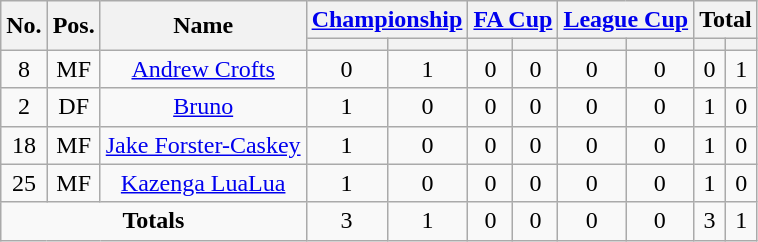<table class="wikitable sortable" style="text-align: center;">
<tr>
<th rowspan="2">No.</th>
<th rowspan="2">Pos.</th>
<th rowspan="2">Name</th>
<th colspan="2"><a href='#'>Championship</a></th>
<th colspan="2"><a href='#'>FA Cup</a></th>
<th colspan="2"><a href='#'>League Cup</a></th>
<th colspan="2">Total</th>
</tr>
<tr>
<th></th>
<th></th>
<th></th>
<th></th>
<th></th>
<th></th>
<th></th>
<th></th>
</tr>
<tr>
<td>8</td>
<td>MF</td>
<td> <a href='#'>Andrew Crofts</a></td>
<td>0</td>
<td>1</td>
<td>0</td>
<td>0</td>
<td>0</td>
<td>0</td>
<td>0</td>
<td>1</td>
</tr>
<tr>
<td>2</td>
<td>DF</td>
<td> <a href='#'>Bruno</a></td>
<td>1</td>
<td>0</td>
<td>0</td>
<td>0</td>
<td>0</td>
<td>0</td>
<td>1</td>
<td>0</td>
</tr>
<tr>
<td>18</td>
<td>MF</td>
<td> <a href='#'>Jake Forster-Caskey</a></td>
<td>1</td>
<td>0</td>
<td>0</td>
<td>0</td>
<td>0</td>
<td>0</td>
<td>1</td>
<td>0</td>
</tr>
<tr>
<td>25</td>
<td>MF</td>
<td> <a href='#'>Kazenga LuaLua</a></td>
<td>1</td>
<td>0</td>
<td>0</td>
<td>0</td>
<td>0</td>
<td>0</td>
<td>1</td>
<td>0</td>
</tr>
<tr>
<td colspan="3"><strong>Totals</strong></td>
<td>3</td>
<td>1</td>
<td>0</td>
<td>0</td>
<td>0</td>
<td>0</td>
<td>3</td>
<td>1</td>
</tr>
</table>
